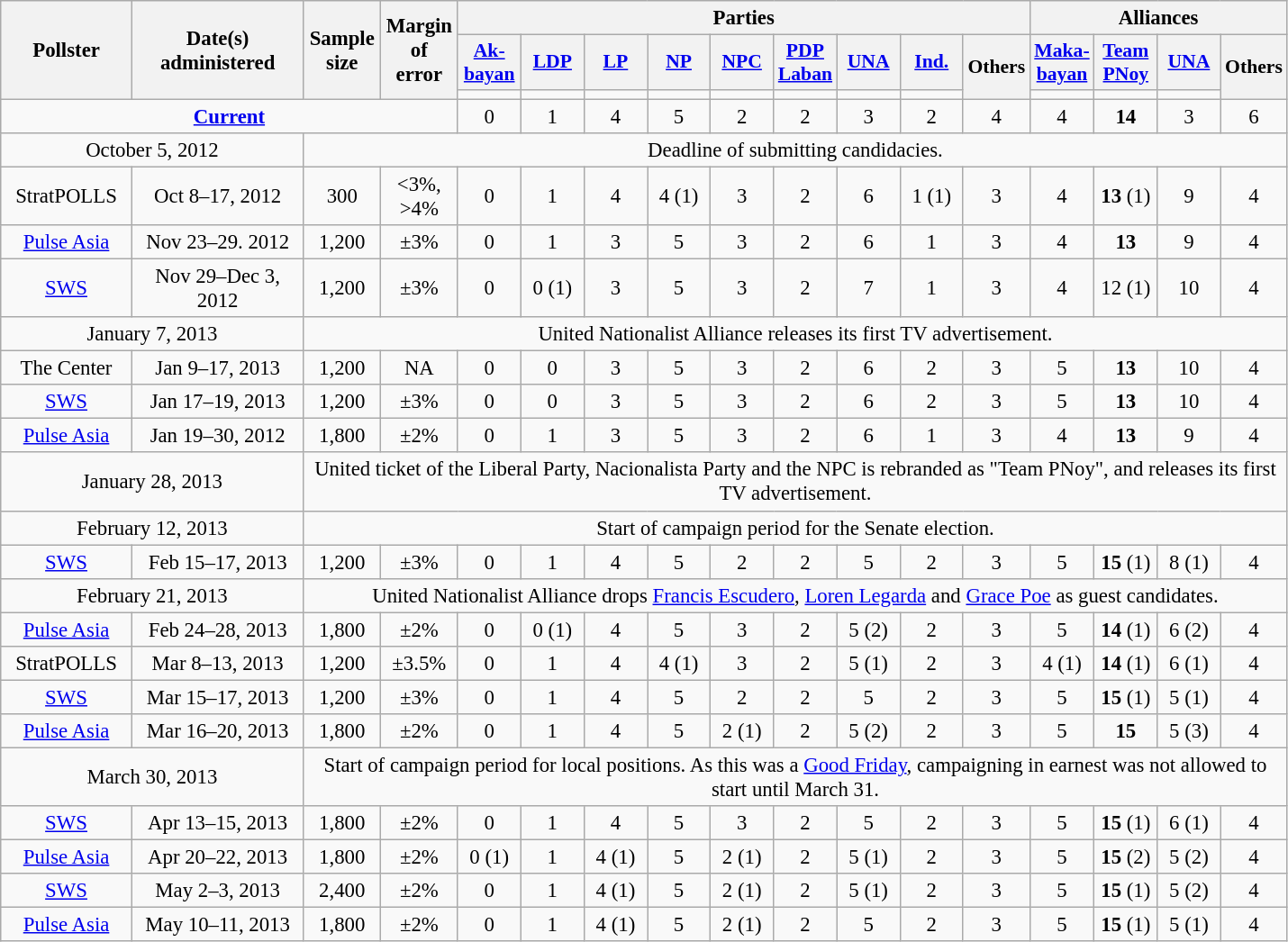<table class=wikitable style="text-align:center; font-size:95%">
<tr>
<th rowspan=3 width=90px>Pollster</th>
<th rowspan=3 width=120px>Date(s) administered</th>
<th rowspan=3 width=50px>Sample<br>size</th>
<th rowspan=3 width=50px>Margin of<br>error</th>
<th colspan=9>Parties</th>
<th colspan=4>Alliances</th>
</tr>
<tr style="font-size:95%">
<th width=40px><a href='#'>Ak-<br>bayan</a></th>
<th width=40px><a href='#'>LDP</a></th>
<th width=40px><a href='#'>LP</a></th>
<th width=40px><a href='#'>NP</a></th>
<th width=40px><a href='#'>NPC</a></th>
<th width=40px><a href='#'>PDP<br>Laban</a></th>
<th width=40px><a href='#'>UNA</a></th>
<th width=40px><a href='#'>Ind.</a></th>
<th rowspan=2 width=40px>Others</th>
<th width=40px><a href='#'>Maka-<br>bayan</a></th>
<th width=40px><a href='#'>Team PNoy</a></th>
<th width=40px><a href='#'>UNA</a></th>
<th rowspan=2 width=40px>Others</th>
</tr>
<tr>
<td></td>
<td></td>
<td></td>
<td></td>
<td></td>
<td></td>
<td></td>
<td></td>
<td></td>
<td></td>
<td></td>
</tr>
<tr>
<td colspan=4><strong><a href='#'>Current</a></strong></td>
<td>0</td>
<td>1</td>
<td>4</td>
<td bgcolor=>5</td>
<td>2</td>
<td>2</td>
<td>3</td>
<td>2</td>
<td>4</td>
<td>4</td>
<td bgcolor=><strong>14</strong></td>
<td>3</td>
<td>6</td>
</tr>
<tr>
<td colspan=2>October 5, 2012</td>
<td colspan=16>Deadline of submitting candidacies.</td>
</tr>
<tr>
<td>StratPOLLS</td>
<td>Oct 8–17, 2012</td>
<td>300</td>
<td><3%, >4%</td>
<td>0</td>
<td>1</td>
<td>4</td>
<td>4 (1)</td>
<td>3</td>
<td>2</td>
<td bgcolor=>6</td>
<td>1 (1)</td>
<td>3</td>
<td>4</td>
<td bgcolor=><strong>13</strong> (1)</td>
<td>9</td>
<td>4</td>
</tr>
<tr>
<td><a href='#'>Pulse Asia</a></td>
<td>Nov 23–29. 2012</td>
<td>1,200</td>
<td>±3%</td>
<td>0</td>
<td>1</td>
<td>3</td>
<td>5</td>
<td>3</td>
<td>2</td>
<td bgcolor=>6</td>
<td>1</td>
<td>3</td>
<td>4</td>
<td bgcolor=><strong>13</strong></td>
<td>9</td>
<td>4</td>
</tr>
<tr>
<td><a href='#'>SWS</a></td>
<td>Nov 29–Dec 3, 2012</td>
<td>1,200</td>
<td>±3%</td>
<td>0</td>
<td>0 (1)</td>
<td>3</td>
<td>5</td>
<td>3</td>
<td>2</td>
<td bgcolor=>7</td>
<td>1</td>
<td>3</td>
<td>4</td>
<td>12 (1)</td>
<td>10</td>
<td>4</td>
</tr>
<tr>
<td colspan=2>January 7, 2013</td>
<td colspan=16>United Nationalist Alliance releases its first TV advertisement.</td>
</tr>
<tr>
<td>The Center</td>
<td>Jan 9–17, 2013</td>
<td>1,200</td>
<td>NA</td>
<td>0</td>
<td>0</td>
<td>3</td>
<td>5</td>
<td>3</td>
<td>2</td>
<td bgcolor=>6</td>
<td>2</td>
<td>3</td>
<td>5</td>
<td bgcolor=><strong>13</strong></td>
<td>10</td>
<td>4</td>
</tr>
<tr>
<td><a href='#'>SWS</a></td>
<td>Jan 17–19, 2013</td>
<td>1,200</td>
<td>±3%</td>
<td>0</td>
<td>0</td>
<td>3</td>
<td>5</td>
<td>3</td>
<td>2</td>
<td bgcolor=>6</td>
<td>2</td>
<td>3</td>
<td>5</td>
<td bgcolor=><strong>13</strong></td>
<td>10</td>
<td>4</td>
</tr>
<tr>
<td><a href='#'>Pulse Asia</a></td>
<td>Jan 19–30, 2012</td>
<td>1,800</td>
<td>±2%</td>
<td>0</td>
<td>1</td>
<td>3</td>
<td>5</td>
<td>3</td>
<td>2</td>
<td bgcolor=>6</td>
<td>1</td>
<td>3</td>
<td>4</td>
<td bgcolor=><strong>13</strong></td>
<td>9</td>
<td>4</td>
</tr>
<tr>
<td colspan=2>January 28, 2013</td>
<td colspan=16>United ticket of the Liberal Party, Nacionalista Party and the NPC is rebranded as "Team PNoy", and releases its first TV advertisement.</td>
</tr>
<tr>
<td colspan=2>February 12, 2013</td>
<td colspan=16>Start of campaign period for the Senate election.</td>
</tr>
<tr>
<td><a href='#'>SWS</a></td>
<td>Feb 15–17, 2013</td>
<td>1,200</td>
<td>±3%</td>
<td>0</td>
<td>1</td>
<td>4</td>
<td bgcolor=>5</td>
<td>2</td>
<td>2</td>
<td bgcolor=>5</td>
<td>2</td>
<td>3</td>
<td>5</td>
<td bgcolor=><strong>15</strong> (1)</td>
<td>8 (1)</td>
<td>4</td>
</tr>
<tr>
<td colspan=2>February 21, 2013</td>
<td colspan=16>United Nationalist Alliance drops <a href='#'>Francis Escudero</a>, <a href='#'>Loren Legarda</a> and <a href='#'>Grace Poe</a> as guest candidates.</td>
</tr>
<tr>
<td><a href='#'>Pulse Asia</a></td>
<td>Feb 24–28, 2013</td>
<td>1,800</td>
<td>±2%</td>
<td>0</td>
<td>0 (1)</td>
<td>4</td>
<td bgcolor=>5</td>
<td>3</td>
<td>2</td>
<td bgcolor=>5 (2)</td>
<td>2</td>
<td>3</td>
<td>5</td>
<td bgcolor=><strong>14</strong> (1)</td>
<td>6 (2)</td>
<td>4</td>
</tr>
<tr>
<td>StratPOLLS</td>
<td>Mar 8–13, 2013</td>
<td>1,200</td>
<td>±3.5%</td>
<td>0</td>
<td>1</td>
<td>4</td>
<td>4 (1)</td>
<td>3</td>
<td>2</td>
<td bgcolor=>5 (1)</td>
<td>2</td>
<td>3</td>
<td>4 (1)</td>
<td bgcolor=><strong>14</strong> (1)</td>
<td>6 (1)</td>
<td>4</td>
</tr>
<tr>
<td><a href='#'>SWS</a></td>
<td>Mar 15–17, 2013</td>
<td>1,200</td>
<td>±3%</td>
<td>0</td>
<td>1</td>
<td>4</td>
<td bgcolor=>5</td>
<td>2</td>
<td>2</td>
<td bgcolor=>5</td>
<td>2</td>
<td>3</td>
<td>5</td>
<td bgcolor=><strong>15</strong> (1)</td>
<td>5 (1)</td>
<td>4</td>
</tr>
<tr>
<td><a href='#'>Pulse Asia</a></td>
<td>Mar 16–20, 2013</td>
<td>1,800</td>
<td>±2%</td>
<td>0</td>
<td>1</td>
<td>4</td>
<td bgcolor=>5</td>
<td>2 (1)</td>
<td>2</td>
<td bgcolor=>5 (2)</td>
<td>2</td>
<td>3</td>
<td>5</td>
<td bgcolor=><strong>15</strong></td>
<td>5 (3)</td>
<td>4</td>
</tr>
<tr>
<td colspan=2>March 30, 2013</td>
<td colspan=18>Start of campaign period for local positions. As this was a <a href='#'>Good Friday</a>, campaigning in earnest was not allowed to start until March 31.</td>
</tr>
<tr>
<td><a href='#'>SWS</a></td>
<td>Apr 13–15, 2013</td>
<td>1,800</td>
<td>±2%</td>
<td>0</td>
<td>1</td>
<td>4</td>
<td bgcolor=>5</td>
<td>3</td>
<td>2</td>
<td bgcolor=>5</td>
<td>2</td>
<td>3</td>
<td>5</td>
<td bgcolor=><strong>15</strong> (1)</td>
<td>6 (1)</td>
<td>4</td>
</tr>
<tr>
<td><a href='#'>Pulse Asia</a></td>
<td>Apr 20–22, 2013</td>
<td>1,800</td>
<td>±2%</td>
<td>0 (1)</td>
<td>1</td>
<td>4 (1)</td>
<td bgcolor=>5</td>
<td>2 (1)</td>
<td>2</td>
<td bgcolor=>5 (1)</td>
<td>2</td>
<td>3</td>
<td>5</td>
<td bgcolor=><strong>15</strong> (2)</td>
<td>5 (2)</td>
<td>4</td>
</tr>
<tr>
<td><a href='#'>SWS</a></td>
<td>May 2–3, 2013</td>
<td>2,400</td>
<td>±2%</td>
<td>0</td>
<td>1</td>
<td>4 (1)</td>
<td bgcolor=>5</td>
<td>2 (1)</td>
<td>2</td>
<td bgcolor=>5 (1)</td>
<td>2</td>
<td>3</td>
<td>5</td>
<td bgcolor=><strong>15</strong> (1)</td>
<td>5 (2)</td>
<td>4</td>
</tr>
<tr>
<td><a href='#'>Pulse Asia</a></td>
<td>May 10–11, 2013</td>
<td>1,800</td>
<td>±2%</td>
<td>0</td>
<td>1</td>
<td>4 (1)</td>
<td bgcolor=>5</td>
<td>2 (1)</td>
<td>2</td>
<td bgcolor=>5</td>
<td>2</td>
<td>3</td>
<td>5</td>
<td bgcolor=><strong>15</strong> (1)</td>
<td>5 (1)</td>
<td>4</td>
</tr>
</table>
